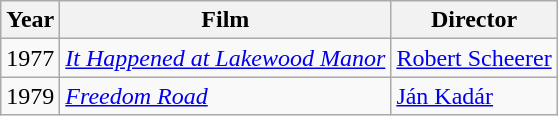<table class="wikitable">
<tr>
<th>Year</th>
<th>Film</th>
<th>Director</th>
</tr>
<tr>
<td>1977</td>
<td><em><a href='#'>It Happened at Lakewood Manor</a></em></td>
<td><a href='#'>Robert Scheerer</a></td>
</tr>
<tr>
<td>1979</td>
<td><em><a href='#'>Freedom Road</a></em></td>
<td><a href='#'>Ján Kadár</a></td>
</tr>
</table>
